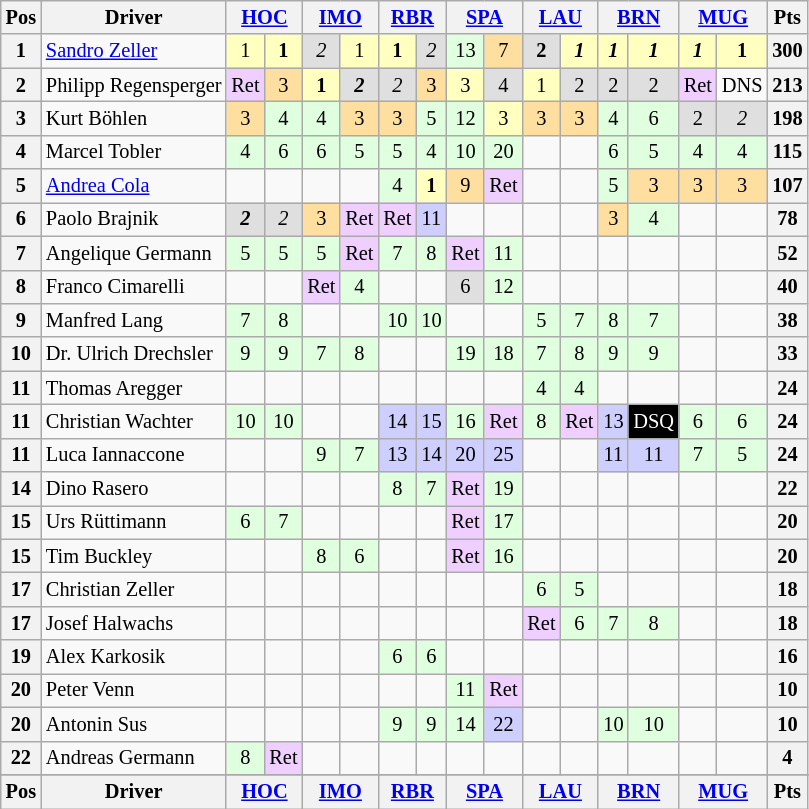<table class="wikitable" style="font-size: 85%; text-align: center;">
<tr valign="top">
<th valign=middle>Pos</th>
<th valign=middle>Driver</th>
<th colspan=2><a href='#'>HOC</a><br></th>
<th colspan=2><a href='#'>IMO</a><br></th>
<th colspan=2><a href='#'>RBR</a><br></th>
<th colspan=2><a href='#'>SPA</a><br></th>
<th colspan=2><a href='#'>LAU</a><br></th>
<th colspan=2><a href='#'>BRN</a><br></th>
<th colspan=2><a href='#'>MUG</a><br></th>
<th valign="middle">Pts</th>
</tr>
<tr>
<th>1</th>
<td align=left> <a href='#'>Sandro Zeller</a></td>
<td style="background:#FFFFBF;">1</td>
<td style="background:#FFFFBF;"><strong>1</strong></td>
<td style="background:#DFDFDF;"><em>2</em></td>
<td style="background:#FFFFBF;">1</td>
<td style="background:#FFFFBF;"><strong>1</strong></td>
<td style="background:#DFDFDF;"><em>2</em></td>
<td style="background:#DFFFDF;">13</td>
<td style="background:#FFDF9F;">7</td>
<td style="background:#DFDFDF;"><strong>2</strong></td>
<td style="background:#FFFFBF;"><strong><em>1</em></strong></td>
<td style="background:#FFFFBF;"><strong><em>1</em></strong></td>
<td style="background:#FFFFBF;"><strong><em>1</em></strong></td>
<td style="background:#FFFFBF;"><strong><em>1</em></strong></td>
<td style="background:#FFFFBF;"><strong>1</strong></td>
<th>300</th>
</tr>
<tr>
<th>2</th>
<td align=left> Philipp Regensperger</td>
<td style="background:#EFCFFF;">Ret</td>
<td style="background:#FFDF9F;">3</td>
<td style="background:#FFFFBF;"><strong>1</strong></td>
<td style="background:#DFDFDF;"><strong><em>2</em></strong></td>
<td style="background:#DFDFDF;"><em>2</em></td>
<td style="background:#FFDF9F;">3</td>
<td style="background:#FFFFBF;">3</td>
<td style="background:#DFDFDF;">4</td>
<td style="background:#FFFFBF;">1</td>
<td style="background:#DFDFDF;">2</td>
<td style="background:#DFDFDF;">2</td>
<td style="background:#DFDFDF;">2</td>
<td style="background:#EFCFFF;">Ret</td>
<td>DNS</td>
<th>213</th>
</tr>
<tr>
<th>3</th>
<td align=left> Kurt Böhlen</td>
<td style="background:#FFDF9F;">3</td>
<td style="background:#DFFFDF;">4</td>
<td style="background:#DFFFDF;">4</td>
<td style="background:#FFDF9F;">3</td>
<td style="background:#FFDF9F;">3</td>
<td style="background:#DFFFDF;">5</td>
<td style="background:#DFFFDF;">12</td>
<td style="background:#FFFFBF;">3</td>
<td style="background:#FFDF9F;">3</td>
<td style="background:#FFDF9F;">3</td>
<td style="background:#DFFFDF;">4</td>
<td style="background:#DFFFDF;">6</td>
<td style="background:#DFDFDF;">2</td>
<td style="background:#DFDFDF;"><em>2</em></td>
<th>198</th>
</tr>
<tr>
<th>4</th>
<td align=left> Marcel Tobler</td>
<td style="background:#DFFFDF;">4</td>
<td style="background:#DFFFDF;">6</td>
<td style="background:#DFFFDF;">6</td>
<td style="background:#DFFFDF;">5</td>
<td style="background:#DFFFDF;">5</td>
<td style="background:#DFFFDF;">4</td>
<td style="background:#DFFFDF;">10</td>
<td style="background:#DFFFDF;">20</td>
<td></td>
<td></td>
<td style="background:#DFFFDF;">6</td>
<td style="background:#DFFFDF;">5</td>
<td style="background:#DFFFDF;">4</td>
<td style="background:#DFFFDF;">4</td>
<th>115</th>
</tr>
<tr>
<th>5</th>
<td align=left> <a href='#'>Andrea Cola</a></td>
<td></td>
<td></td>
<td></td>
<td></td>
<td style="background:#DFFFDF;">4</td>
<td style="background:#FFFFBF;"><strong>1</strong></td>
<td style="background:#FFDF9F;">9</td>
<td style="background:#EFCFFF;">Ret</td>
<td></td>
<td></td>
<td style="background:#DFFFDF;">5</td>
<td style="background:#FFDF9F;">3</td>
<td style="background:#FFDF9F;">3</td>
<td style="background:#FFDF9F;">3</td>
<th>107</th>
</tr>
<tr>
<th>6</th>
<td align=left> Paolo Brajnik</td>
<td style="background:#DFDFDF;"><strong><em>2</em></strong></td>
<td style="background:#DFDFDF;"><em>2</em></td>
<td style="background:#FFDF9F;">3</td>
<td style="background:#EFCFFF;">Ret</td>
<td style="background:#EFCFFF;">Ret</td>
<td style="background:#CFCFFF;">11</td>
<td></td>
<td></td>
<td></td>
<td></td>
<td style="background:#FFDF9F;">3</td>
<td style="background:#DFFFDF;">4</td>
<td></td>
<td></td>
<th>78</th>
</tr>
<tr>
<th>7</th>
<td align=left> Angelique Germann</td>
<td style="background:#DFFFDF;">5</td>
<td style="background:#DFFFDF;">5</td>
<td style="background:#DFFFDF;">5</td>
<td style="background:#EFCFFF;">Ret</td>
<td style="background:#DFFFDF;">7</td>
<td style="background:#DFFFDF;">8</td>
<td style="background:#EFCFFF;">Ret</td>
<td style="background:#DFFFDF;">11</td>
<td></td>
<td></td>
<td></td>
<td></td>
<td></td>
<td></td>
<th>52</th>
</tr>
<tr>
<th>8</th>
<td align=left> Franco Cimarelli</td>
<td></td>
<td></td>
<td style="background:#EFCFFF;">Ret</td>
<td style="background:#DFFFDF;">4</td>
<td></td>
<td></td>
<td style="background:#DFDFDF;">6</td>
<td style="background:#DFFFDF;">12</td>
<td></td>
<td></td>
<td></td>
<td></td>
<td></td>
<td></td>
<th>40</th>
</tr>
<tr>
<th>9</th>
<td align=left> Manfred Lang</td>
<td style="background:#DFFFDF;">7</td>
<td style="background:#DFFFDF;">8</td>
<td></td>
<td></td>
<td style="background:#DFFFDF;">10</td>
<td style="background:#DFFFDF;">10</td>
<td></td>
<td></td>
<td style="background:#DFFFDF;">5</td>
<td style="background:#DFFFDF;">7</td>
<td style="background:#DFFFDF;">8</td>
<td style="background:#DFFFDF;">7</td>
<td></td>
<td></td>
<th>38</th>
</tr>
<tr>
<th>10</th>
<td align=left> Dr. Ulrich Drechsler</td>
<td style="background:#DFFFDF;">9</td>
<td style="background:#DFFFDF;">9</td>
<td style="background:#DFFFDF;">7</td>
<td style="background:#DFFFDF;">8</td>
<td></td>
<td></td>
<td style="background:#DFFFDF;">19</td>
<td style="background:#DFFFDF;">18</td>
<td style="background:#DFFFDF;">7</td>
<td style="background:#DFFFDF;">8</td>
<td style="background:#DFFFDF;">9</td>
<td style="background:#DFFFDF;">9</td>
<td></td>
<td></td>
<th>33</th>
</tr>
<tr>
<th>11</th>
<td align=left> Thomas Aregger</td>
<td></td>
<td></td>
<td></td>
<td></td>
<td></td>
<td></td>
<td></td>
<td></td>
<td style="background:#DFFFDF;">4</td>
<td style="background:#DFFFDF;">4</td>
<td></td>
<td></td>
<td></td>
<td></td>
<th>24</th>
</tr>
<tr>
<th>11</th>
<td align=left> Christian Wachter</td>
<td style="background:#DFFFDF;">10</td>
<td style="background:#DFFFDF;">10</td>
<td></td>
<td></td>
<td style="background:#CFCFFF;">14</td>
<td style="background:#CFCFFF;">15</td>
<td style="background:#DFFFDF;">16</td>
<td style="background:#EFCFFF;">Ret</td>
<td style="background:#DFFFDF;">8</td>
<td style="background:#EFCFFF;">Ret</td>
<td style="background:#CFCFFF;">13</td>
<td style="background:#000000; color:white">DSQ</td>
<td style="background:#DFFFDF;">6</td>
<td style="background:#DFFFDF;">6</td>
<th>24</th>
</tr>
<tr>
<th>11</th>
<td align=left> Luca Iannaccone</td>
<td></td>
<td></td>
<td style="background:#DFFFDF;">9</td>
<td style="background:#DFFFDF;">7</td>
<td style="background:#CFCFFF;">13</td>
<td style="background:#CFCFFF;">14</td>
<td style="background:#CFCFFF;">20</td>
<td style="background:#CFCFFF;">25</td>
<td></td>
<td></td>
<td style="background:#CFCFFF;">11</td>
<td style="background:#CFCFFF;">11</td>
<td style="background:#DFFFDF;">7</td>
<td style="background:#DFFFDF;">5</td>
<th>24</th>
</tr>
<tr>
<th>14</th>
<td align=left> Dino Rasero</td>
<td></td>
<td></td>
<td></td>
<td></td>
<td style="background:#DFFFDF;">8</td>
<td style="background:#DFFFDF;">7</td>
<td style="background:#EFCFFF;">Ret</td>
<td style="background:#DFFFDF;">19</td>
<td></td>
<td></td>
<td></td>
<td></td>
<td></td>
<td></td>
<th>22</th>
</tr>
<tr>
<th>15</th>
<td align=left> Urs Rüttimann</td>
<td style="background:#DFFFDF;">6</td>
<td style="background:#DFFFDF;">7</td>
<td></td>
<td></td>
<td></td>
<td></td>
<td style="background:#EFCFFF;">Ret</td>
<td style="background:#DFFFDF;">17</td>
<td></td>
<td></td>
<td></td>
<td></td>
<td></td>
<td></td>
<th>20</th>
</tr>
<tr>
<th>15</th>
<td align=left> Tim Buckley</td>
<td></td>
<td></td>
<td style="background:#DFFFDF;">8</td>
<td style="background:#DFFFDF;">6</td>
<td></td>
<td></td>
<td style="background:#EFCFFF;">Ret</td>
<td style="background:#DFFFDF;">16</td>
<td></td>
<td></td>
<td></td>
<td></td>
<td></td>
<td></td>
<th>20</th>
</tr>
<tr>
<th>17</th>
<td align=left> Christian Zeller</td>
<td></td>
<td></td>
<td></td>
<td></td>
<td></td>
<td></td>
<td></td>
<td></td>
<td style="background:#DFFFDF;">6</td>
<td style="background:#DFFFDF;">5</td>
<td></td>
<td></td>
<td></td>
<td></td>
<th>18</th>
</tr>
<tr>
<th>17</th>
<td align=left> Josef Halwachs</td>
<td></td>
<td></td>
<td></td>
<td></td>
<td></td>
<td></td>
<td></td>
<td></td>
<td style="background:#EFCFFF;">Ret</td>
<td style="background:#DFFFDF;">6</td>
<td style="background:#DFFFDF;">7</td>
<td style="background:#DFFFDF;">8</td>
<td></td>
<td></td>
<th>18</th>
</tr>
<tr>
<th>19</th>
<td align=left> Alex Karkosik</td>
<td></td>
<td></td>
<td></td>
<td></td>
<td style="background:#DFFFDF;">6</td>
<td style="background:#DFFFDF;">6</td>
<td></td>
<td></td>
<td></td>
<td></td>
<td></td>
<td></td>
<td></td>
<td></td>
<th>16</th>
</tr>
<tr>
<th>20</th>
<td align=left> Peter Venn</td>
<td></td>
<td></td>
<td></td>
<td></td>
<td></td>
<td></td>
<td style="background:#DFFFDF;">11</td>
<td style="background:#EFCFFF;">Ret</td>
<td></td>
<td></td>
<td></td>
<td></td>
<td></td>
<td></td>
<th>10</th>
</tr>
<tr>
<th>20</th>
<td align=left> Antonin Sus</td>
<td></td>
<td></td>
<td></td>
<td></td>
<td style="background:#DFFFDF;">9</td>
<td style="background:#DFFFDF;">9</td>
<td style="background:#DFFFDF;">14</td>
<td style="background:#CFCFFF;">22</td>
<td></td>
<td></td>
<td style="background:#DFFFDF;">10</td>
<td style="background:#DFFFDF;">10</td>
<td></td>
<td></td>
<th>10</th>
</tr>
<tr>
<th>22</th>
<td align=left> Andreas Germann</td>
<td style="background:#DFFFDF;">8</td>
<td style="background:#EFCFFF;">Ret</td>
<td></td>
<td></td>
<td></td>
<td></td>
<td></td>
<td></td>
<td></td>
<td></td>
<td></td>
<td></td>
<td></td>
<td></td>
<th>4</th>
</tr>
<tr>
</tr>
<tr style="background:#f9f9f9" valign="top">
<th valign=middle>Pos</th>
<th valign=middle>Driver</th>
<th colspan=2><a href='#'>HOC</a><br></th>
<th colspan=2><a href='#'>IMO</a><br></th>
<th colspan=2><a href='#'>RBR</a><br></th>
<th colspan=2><a href='#'>SPA</a><br></th>
<th colspan=2><a href='#'>LAU</a><br></th>
<th colspan=2><a href='#'>BRN</a><br></th>
<th colspan=2><a href='#'>MUG</a><br></th>
<th valign="middle">Pts</th>
</tr>
</table>
